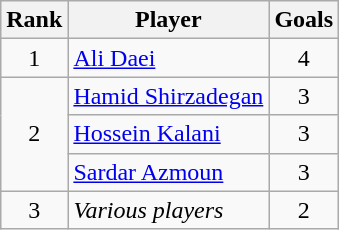<table class="wikitable" align="center">
<tr align="center">
<th>Rank</th>
<th>Player</th>
<th>Goals</th>
</tr>
<tr>
<td align=center>1</td>
<td> <a href='#'>Ali Daei</a></td>
<td align=center>4</td>
</tr>
<tr>
<td align=center rowspan="3">2</td>
<td> <a href='#'>Hamid Shirzadegan</a></td>
<td align=center>3</td>
</tr>
<tr>
<td> <a href='#'>Hossein Kalani</a></td>
<td align=center>3</td>
</tr>
<tr>
<td> <a href='#'>Sardar Azmoun</a></td>
<td align=center>3</td>
</tr>
<tr>
<td align=center>3</td>
<td><em>Various players</em></td>
<td align=center>2</td>
</tr>
</table>
